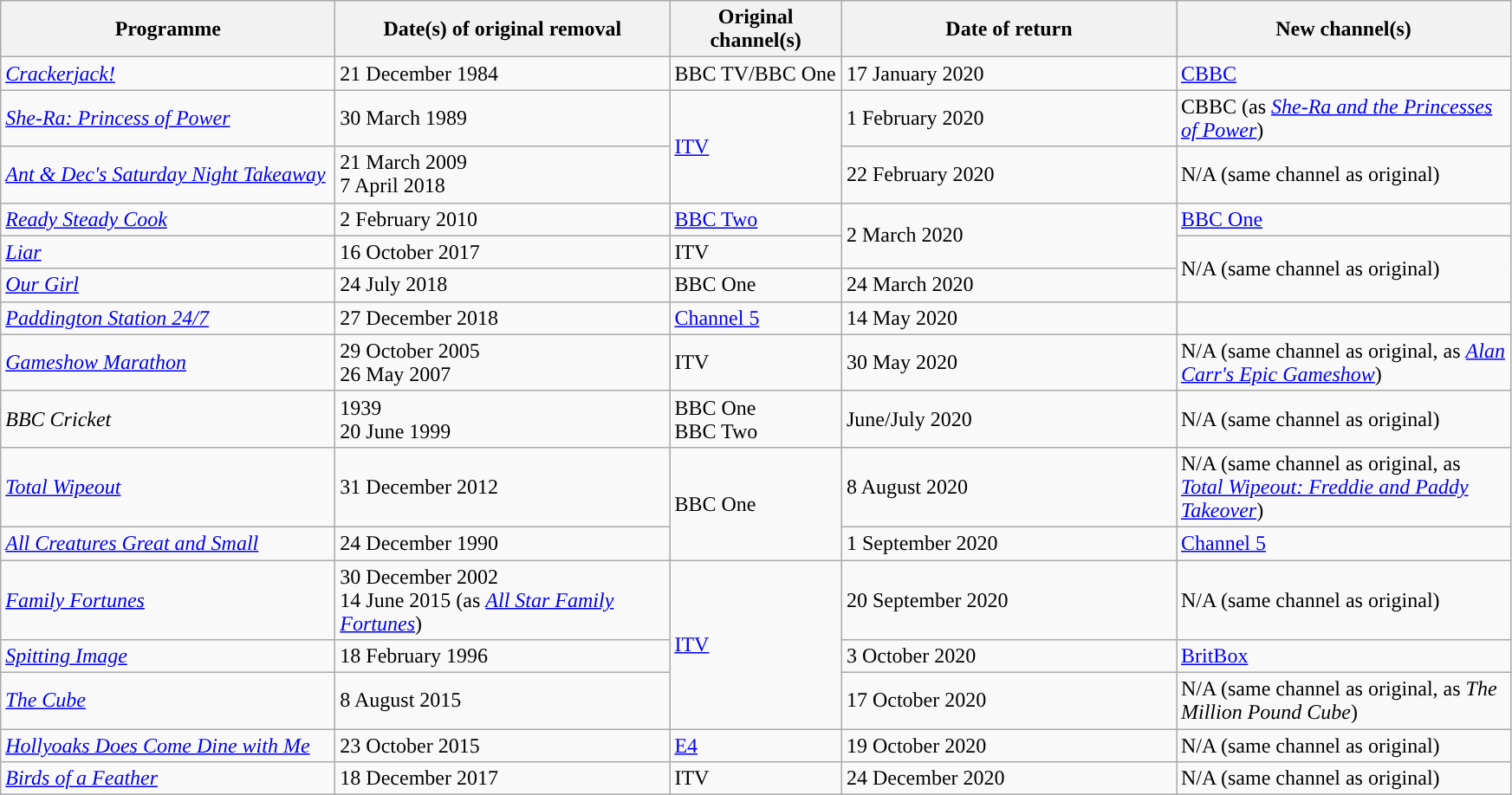<table class="wikitable">
<tr>
<th width=250>Programme</th>
<th width=125>Date(s) of original removal</th>
<th width=125>Original channel(s)</th>
<th width=125>Date of return</th>
<th width=125>New channel(s)</th>
</tr>
<tr>
<td><em><a href='#'>Crackerjack!</a></em></td>
<td>21 December 1984</td>
<td>BBC TV/BBC One</td>
<td>17 January 2020</td>
<td><a href='#'>CBBC</a></td>
</tr>
<tr>
<td width=250><em><a href='#'>She-Ra: Princess of Power</a></em></td>
<td width=125>30 March 1989</td>
<td style="width:125px;" rowspan="2"><a href='#'>ITV</a></td>
<td width=125>1 February 2020</td>
<td width=125>CBBC (as <em><a href='#'>She-Ra and the Princesses of Power</a></em>)</td>
</tr>
<tr>
<td style="width:250px;"><em><a href='#'>Ant & Dec's Saturday Night Takeaway</a></em></td>
<td style="width:125px;">21 March 2009<br>7 April 2018</td>
<td style="width:125px;">22 February 2020</td>
<td style="width:125px;">N/A (same channel as original)</td>
</tr>
<tr>
<td style="width:250px;"><em><a href='#'>Ready Steady Cook</a></em></td>
<td style="width:125px;">2 February 2010</td>
<td style="width:125px;"><a href='#'>BBC Two</a></td>
<td style="width:125px; "rowspan="2">2 March 2020</td>
<td style="width:125px;"><a href='#'>BBC One</a></td>
</tr>
<tr>
<td style="width:250px;"><em><a href='#'>Liar</a></em></td>
<td style="width:125px;">16 October 2017</td>
<td style="width:125px;">ITV</td>
<td style="width:125px; "rowspan="2">N/A (same channel as original)</td>
</tr>
<tr>
<td style="width:250px;"><em><a href='#'>Our Girl</a></em></td>
<td style="width:125px;">24 July 2018</td>
<td style="width:125px;">BBC One</td>
<td style="width:125px;">24 March 2020</td>
</tr>
<tr>
<td style="width:250px;"><em><a href='#'>Paddington Station 24/7</a></em></td>
<td style="width:125px;">27 December 2018</td>
<td style="width:125px;"><a href='#'>Channel 5</a></td>
<td style="width:125px;">14 May 2020</td>
</tr>
<tr>
<td><em><a href='#'>Gameshow Marathon</a></em></td>
<td>29 October 2005<br>26 May 2007</td>
<td>ITV</td>
<td>30 May 2020</td>
<td>N/A (same channel as original, as <em><a href='#'>Alan Carr's Epic Gameshow</a></em>)</td>
</tr>
<tr>
<td style="width:250px;"><em>BBC Cricket</em></td>
<td style="width:125px;">1939<br>20 June 1999</td>
<td style="width:125px;">BBC One<br>BBC Two</td>
<td style="width:125px;">June/July 2020</td>
<td style="width:125px;">N/A (same channel as original)</td>
</tr>
<tr>
<td style="width:250px;"><em><a href='#'>Total Wipeout</a></em></td>
<td style="width:125px;">31 December 2012</td>
<td style="width:125px; "rowspan="2">BBC One</td>
<td style="width:125px;">8 August 2020</td>
<td style="width:125px;">N/A (same channel as original, as <em><a href='#'>Total Wipeout: Freddie and Paddy Takeover</a></em>)</td>
</tr>
<tr>
<td style="width:250px;"><em><a href='#'>All Creatures Great and Small</a></em></td>
<td style="width:125px;">24 December 1990</td>
<td style="width:125px;">1 September 2020</td>
<td style="width:125px;"><a href='#'>Channel 5</a></td>
</tr>
<tr>
<td style="width:250px;"><em><a href='#'>Family Fortunes</a></em></td>
<td style="width:250px;">30 December 2002<br>14 June 2015 (as <em><a href='#'>All Star Family Fortunes</a></em>)</td>
<td style="width:125px;" rowspan="3"><a href='#'>ITV</a></td>
<td style="width:250px;">20 September 2020</td>
<td style="width:250px;">N/A (same channel as original)</td>
</tr>
<tr>
<td style="width:250px;"><em><a href='#'>Spitting Image</a></em></td>
<td style="width:125px;">18 February 1996</td>
<td style="width:125px;">3 October 2020</td>
<td style="width:125px;"><a href='#'>BritBox</a></td>
</tr>
<tr>
<td style="width:250px;"><em><a href='#'>The Cube</a></em></td>
<td style="width:125px;">8 August 2015</td>
<td style="width:125px;">17 October 2020</td>
<td style="width:125px;">N/A (same channel as original, as <em>The Million Pound Cube</em>)</td>
</tr>
<tr>
<td style="width:250px;"><em><a href='#'>Hollyoaks Does Come Dine with Me</a></em></td>
<td style="width:125px;">23 October 2015</td>
<td style="width:125px;"><a href='#'>E4</a></td>
<td style="width:125px;">19 October 2020</td>
<td style="width:125px;">N/A (same channel as original)</td>
</tr>
<tr>
<td style="width:250px;"><em><a href='#'>Birds of a Feather</a></em></td>
<td style="width:125px;">18 December 2017</td>
<td style="width:125px;">ITV</td>
<td style="width:125px;">24 December 2020</td>
<td style="width:125px;">N/A (same channel as original)</td>
</tr>
</table>
